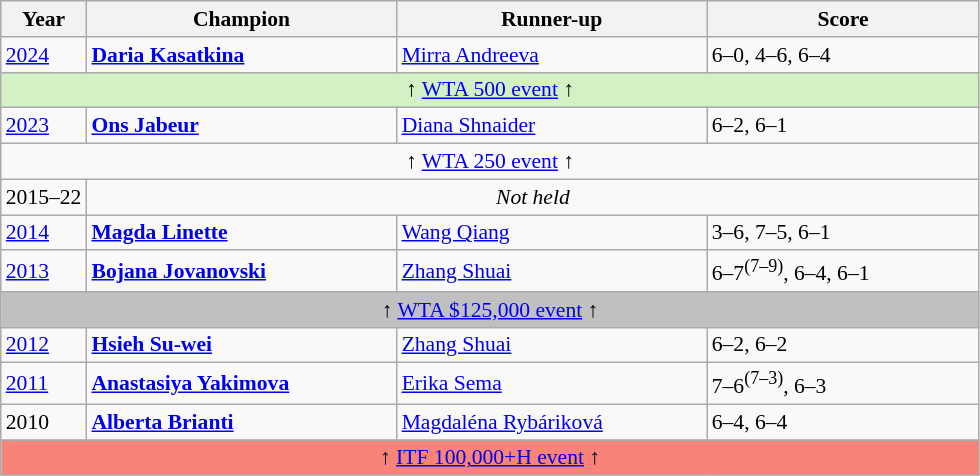<table class="wikitable" style="font-size:90%">
<tr>
<th>Year</th>
<th width="200">Champion</th>
<th width="200">Runner-up</th>
<th width="175">Score</th>
</tr>
<tr>
<td><a href='#'>2024</a></td>
<td><strong> <a href='#'>Daria Kasatkina</a></strong></td>
<td> <a href='#'>Mirra Andreeva</a></td>
<td>6–0, 4–6, 6–4</td>
</tr>
<tr>
<td colspan="4" align="center" bgcolor=D4F1C5>↑ <a href='#'>WTA 500 event</a> ↑</td>
</tr>
<tr>
<td><a href='#'>2023</a></td>
<td><strong> <a href='#'>Ons Jabeur</a></strong></td>
<td> <a href='#'>Diana Shnaider</a></td>
<td>6–2, 6–1</td>
</tr>
<tr>
<td colspan="4" align="center">↑ <a href='#'>WTA 250 event</a> ↑</td>
</tr>
<tr>
<td>2015–22</td>
<td colspan="3" align="center"><em>Not held</em></td>
</tr>
<tr>
<td><a href='#'>2014</a></td>
<td><strong> <a href='#'>Magda Linette</a></strong></td>
<td> <a href='#'>Wang Qiang</a></td>
<td>3–6, 7–5, 6–1</td>
</tr>
<tr>
<td><a href='#'>2013</a></td>
<td> <strong><a href='#'>Bojana Jovanovski</a></strong></td>
<td> <a href='#'>Zhang Shuai</a></td>
<td>6–7<sup>(7–9)</sup>, 6–4, 6–1</td>
</tr>
<tr>
<td colspan="4" align="center" bgcolor=silver>↑ <a href='#'>WTA $125,000 event</a> ↑</td>
</tr>
<tr>
<td><a href='#'>2012</a></td>
<td> <strong><a href='#'>Hsieh Su-wei</a></strong></td>
<td> <a href='#'>Zhang Shuai</a></td>
<td>6–2, 6–2</td>
</tr>
<tr>
<td><a href='#'>2011</a></td>
<td> <strong><a href='#'>Anastasiya Yakimova</a></strong></td>
<td> <a href='#'>Erika Sema</a></td>
<td>7–6<sup>(7–3)</sup>, 6–3</td>
</tr>
<tr>
<td>2010</td>
<td> <strong><a href='#'>Alberta Brianti</a></strong></td>
<td> <a href='#'>Magdaléna Rybáriková</a></td>
<td>6–4, 6–4</td>
</tr>
<tr>
<td colspan="4" align="center" bgcolor=F88379>↑ <a href='#'>ITF 100,000+H event</a> ↑</td>
</tr>
</table>
